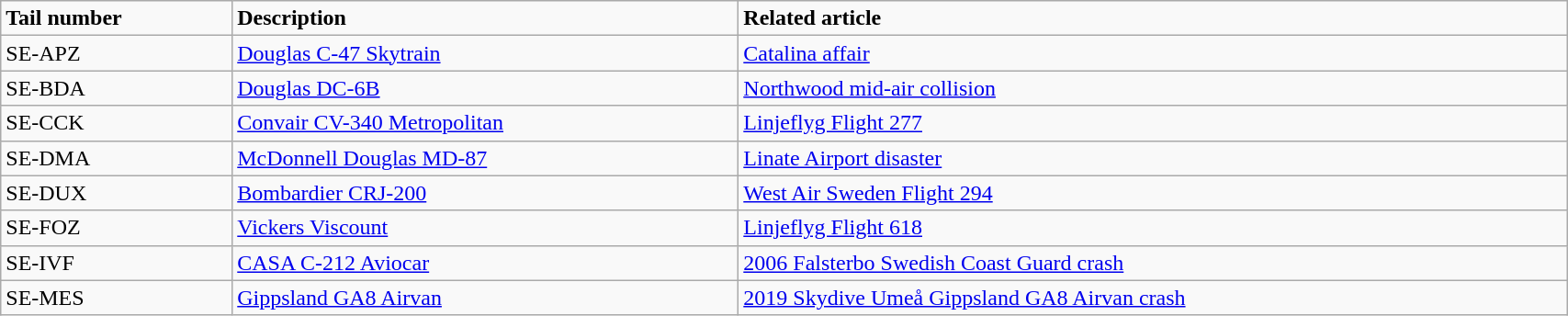<table class="wikitable" width="90%">
<tr>
<td><strong>Tail number</strong></td>
<td><strong>Description</strong></td>
<td><strong>Related article</strong></td>
</tr>
<tr>
<td>SE-APZ</td>
<td><a href='#'>Douglas C-47 Skytrain</a></td>
<td><a href='#'>Catalina affair</a></td>
</tr>
<tr>
<td>SE-BDA</td>
<td><a href='#'>Douglas DC-6B</a></td>
<td><a href='#'>Northwood mid-air collision</a></td>
</tr>
<tr>
<td>SE-CCK</td>
<td><a href='#'>Convair CV-340 Metropolitan</a></td>
<td><a href='#'>Linjeflyg Flight 277</a></td>
</tr>
<tr>
<td>SE-DMA</td>
<td><a href='#'>McDonnell Douglas MD-87</a></td>
<td><a href='#'>Linate Airport disaster</a></td>
</tr>
<tr>
<td>SE-DUX</td>
<td><a href='#'>Bombardier CRJ-200</a></td>
<td><a href='#'>West Air Sweden Flight 294</a></td>
</tr>
<tr>
<td>SE-FOZ</td>
<td><a href='#'>Vickers Viscount</a></td>
<td><a href='#'>Linjeflyg Flight 618</a></td>
</tr>
<tr>
<td>SE-IVF</td>
<td><a href='#'>CASA C-212 Aviocar</a></td>
<td><a href='#'>2006 Falsterbo Swedish Coast Guard crash</a></td>
</tr>
<tr>
<td>SE-MES</td>
<td><a href='#'>Gippsland GA8 Airvan</a></td>
<td><a href='#'>2019 Skydive Umeå Gippsland GA8 Airvan crash</a></td>
</tr>
</table>
